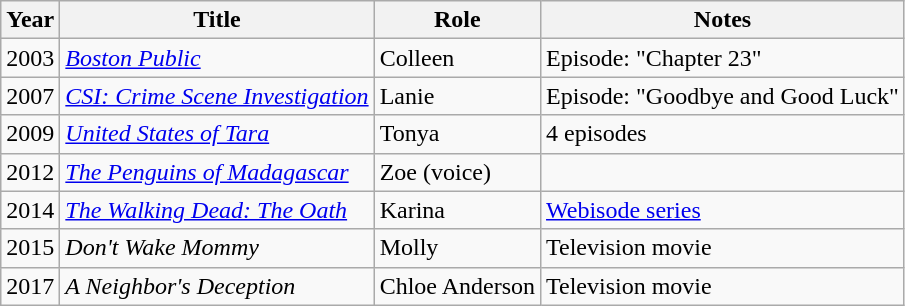<table class="wikitable sortable">
<tr>
<th>Year</th>
<th>Title</th>
<th>Role</th>
<th class="unsortable">Notes</th>
</tr>
<tr>
<td>2003</td>
<td><em><a href='#'>Boston Public</a></em></td>
<td>Colleen</td>
<td>Episode: "Chapter 23"</td>
</tr>
<tr>
<td>2007</td>
<td><em><a href='#'>CSI: Crime Scene Investigation</a></em></td>
<td>Lanie</td>
<td>Episode: "Goodbye and Good Luck"</td>
</tr>
<tr>
<td>2009</td>
<td><em><a href='#'>United States of Tara</a></em></td>
<td>Tonya</td>
<td>4 episodes</td>
</tr>
<tr>
<td>2012</td>
<td><em><a href='#'>The Penguins of Madagascar</a></em></td>
<td>Zoe (voice)</td>
<td></td>
</tr>
<tr>
<td>2014</td>
<td><em><a href='#'>The Walking Dead: The Oath</a></em></td>
<td>Karina</td>
<td><a href='#'>Webisode series</a></td>
</tr>
<tr>
<td>2015</td>
<td><em>Don't Wake Mommy</em></td>
<td>Molly</td>
<td>Television movie</td>
</tr>
<tr>
<td>2017</td>
<td><em>A Neighbor's Deception</em></td>
<td>Chloe Anderson</td>
<td>Television movie</td>
</tr>
</table>
